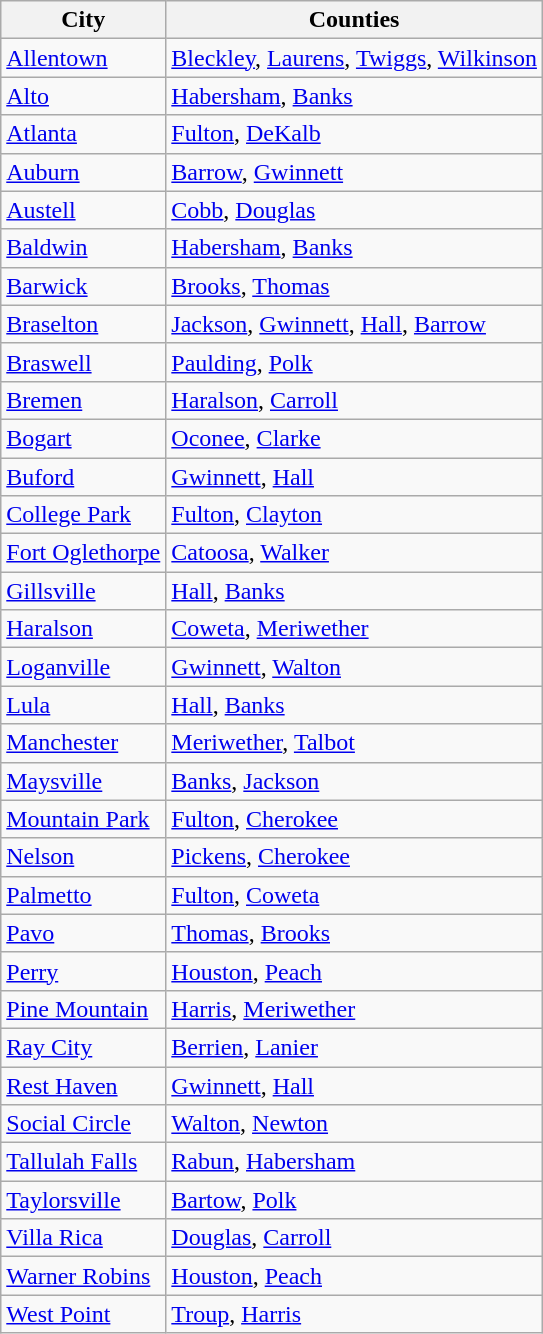<table class="wikitable sortable">
<tr>
<th>City</th>
<th>Counties</th>
</tr>
<tr>
<td><a href='#'>Allentown</a></td>
<td><a href='#'>Bleckley</a>, <a href='#'>Laurens</a>, <a href='#'>Twiggs</a>, <a href='#'>Wilkinson</a></td>
</tr>
<tr>
<td><a href='#'>Alto</a></td>
<td><a href='#'>Habersham</a>, <a href='#'>Banks</a></td>
</tr>
<tr>
<td><a href='#'>Atlanta</a></td>
<td><a href='#'>Fulton</a>, <a href='#'>DeKalb</a></td>
</tr>
<tr>
<td><a href='#'>Auburn</a></td>
<td><a href='#'>Barrow</a>, <a href='#'>Gwinnett</a></td>
</tr>
<tr>
<td><a href='#'>Austell</a></td>
<td><a href='#'>Cobb</a>, <a href='#'>Douglas</a></td>
</tr>
<tr>
<td><a href='#'>Baldwin</a></td>
<td><a href='#'>Habersham</a>, <a href='#'>Banks</a></td>
</tr>
<tr>
<td><a href='#'>Barwick</a></td>
<td><a href='#'>Brooks</a>, <a href='#'>Thomas</a></td>
</tr>
<tr>
<td><a href='#'>Braselton</a></td>
<td><a href='#'>Jackson</a>, <a href='#'>Gwinnett</a>, <a href='#'>Hall</a>, <a href='#'>Barrow</a></td>
</tr>
<tr>
<td><a href='#'>Braswell</a></td>
<td><a href='#'>Paulding</a>, <a href='#'>Polk</a></td>
</tr>
<tr>
<td><a href='#'>Bremen</a></td>
<td><a href='#'>Haralson</a>, <a href='#'>Carroll</a></td>
</tr>
<tr>
<td><a href='#'>Bogart</a></td>
<td><a href='#'>Oconee</a>, <a href='#'>Clarke</a></td>
</tr>
<tr>
<td><a href='#'>Buford</a></td>
<td><a href='#'>Gwinnett</a>, <a href='#'>Hall</a></td>
</tr>
<tr>
<td><a href='#'>College Park</a></td>
<td><a href='#'>Fulton</a>, <a href='#'>Clayton</a></td>
</tr>
<tr>
<td><a href='#'>Fort Oglethorpe</a></td>
<td><a href='#'>Catoosa</a>, <a href='#'>Walker</a></td>
</tr>
<tr>
<td><a href='#'>Gillsville</a></td>
<td><a href='#'>Hall</a>, <a href='#'>Banks</a></td>
</tr>
<tr>
<td><a href='#'>Haralson</a></td>
<td><a href='#'>Coweta</a>, <a href='#'>Meriwether</a></td>
</tr>
<tr>
<td><a href='#'>Loganville</a></td>
<td><a href='#'>Gwinnett</a>, <a href='#'>Walton</a></td>
</tr>
<tr>
<td><a href='#'>Lula</a></td>
<td><a href='#'>Hall</a>, <a href='#'>Banks</a></td>
</tr>
<tr>
<td><a href='#'>Manchester</a></td>
<td><a href='#'>Meriwether</a>, <a href='#'>Talbot</a></td>
</tr>
<tr>
<td><a href='#'>Maysville</a></td>
<td><a href='#'>Banks</a>, <a href='#'>Jackson</a></td>
</tr>
<tr>
<td><a href='#'>Mountain Park</a></td>
<td><a href='#'>Fulton</a>, <a href='#'>Cherokee</a></td>
</tr>
<tr>
<td><a href='#'>Nelson</a></td>
<td><a href='#'>Pickens</a>, <a href='#'>Cherokee</a></td>
</tr>
<tr>
<td><a href='#'>Palmetto</a></td>
<td><a href='#'>Fulton</a>, <a href='#'>Coweta</a></td>
</tr>
<tr>
<td><a href='#'>Pavo</a></td>
<td><a href='#'>Thomas</a>, <a href='#'>Brooks</a></td>
</tr>
<tr>
<td><a href='#'>Perry</a></td>
<td><a href='#'>Houston</a>, <a href='#'>Peach</a></td>
</tr>
<tr>
<td><a href='#'>Pine Mountain</a></td>
<td><a href='#'>Harris</a>, <a href='#'>Meriwether</a></td>
</tr>
<tr>
<td><a href='#'>Ray City</a></td>
<td><a href='#'>Berrien</a>, <a href='#'>Lanier</a></td>
</tr>
<tr>
<td><a href='#'>Rest Haven</a></td>
<td><a href='#'>Gwinnett</a>, <a href='#'>Hall</a></td>
</tr>
<tr>
<td><a href='#'>Social Circle</a></td>
<td><a href='#'>Walton</a>, <a href='#'>Newton</a></td>
</tr>
<tr>
<td><a href='#'>Tallulah Falls</a></td>
<td><a href='#'>Rabun</a>, <a href='#'>Habersham</a></td>
</tr>
<tr>
<td><a href='#'>Taylorsville</a></td>
<td><a href='#'>Bartow</a>, <a href='#'>Polk</a></td>
</tr>
<tr>
<td><a href='#'>Villa Rica</a></td>
<td><a href='#'>Douglas</a>, <a href='#'>Carroll</a></td>
</tr>
<tr>
<td><a href='#'>Warner Robins</a></td>
<td><a href='#'>Houston</a>, <a href='#'>Peach</a></td>
</tr>
<tr>
<td><a href='#'>West Point</a></td>
<td><a href='#'>Troup</a>, <a href='#'>Harris</a></td>
</tr>
</table>
